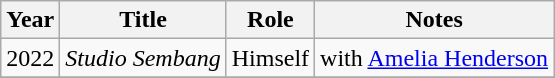<table class="wikitable">
<tr>
<th>Year</th>
<th>Title</th>
<th>Role</th>
<th>Notes</th>
</tr>
<tr>
<td>2022</td>
<td><em>Studio Sembang</em></td>
<td>Himself</td>
<td>with <a href='#'>Amelia Henderson</a></td>
</tr>
<tr>
</tr>
</table>
